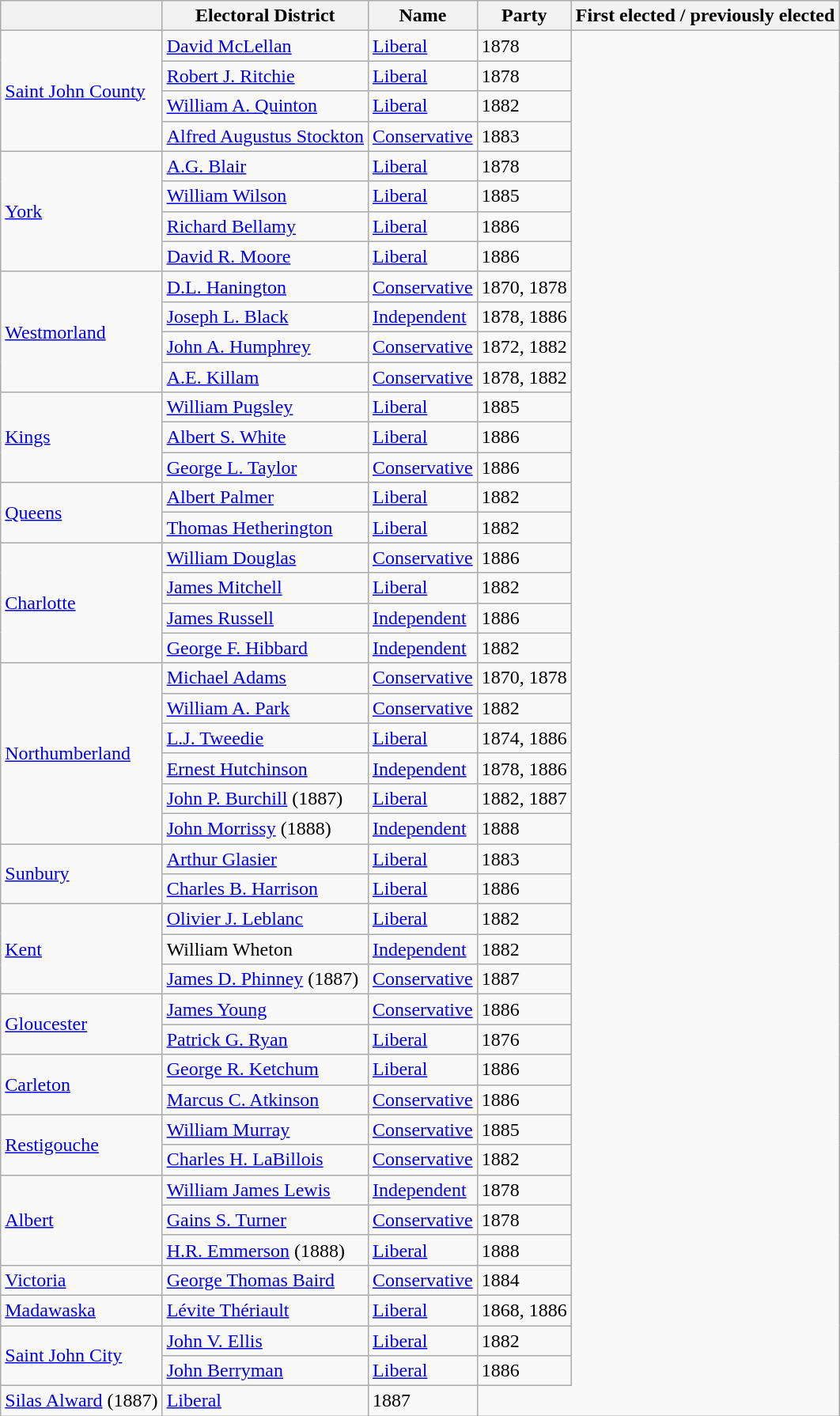<table class="wikitable sortable">
<tr>
<th></th>
<th>Electoral District</th>
<th>Name</th>
<th>Party</th>
<th>First elected / previously elected</th>
</tr>
<tr>
<td rowspan="4"><a href='#'>Saint John County</a></td>
<td><a href='#'>David McLellan</a></td>
<td><a href='#'>Liberal</a></td>
<td>1878</td>
</tr>
<tr>
<td><a href='#'>Robert J. Ritchie</a></td>
<td><a href='#'>Liberal</a></td>
<td>1878</td>
</tr>
<tr>
<td><a href='#'>William A. Quinton</a></td>
<td><a href='#'>Liberal</a></td>
<td>1882</td>
</tr>
<tr>
<td><a href='#'>Alfred Augustus Stockton</a></td>
<td><a href='#'>Conservative</a></td>
<td>1883</td>
</tr>
<tr>
<td rowspan="4"><a href='#'>York</a></td>
<td><a href='#'>A.G. Blair</a></td>
<td><a href='#'>Liberal</a></td>
<td>1878</td>
</tr>
<tr>
<td><a href='#'>William Wilson</a></td>
<td><a href='#'>Liberal</a></td>
<td>1885</td>
</tr>
<tr>
<td><a href='#'>Richard Bellamy</a></td>
<td><a href='#'>Liberal</a></td>
<td>1886</td>
</tr>
<tr>
<td><a href='#'>David R. Moore</a></td>
<td><a href='#'>Liberal</a></td>
<td>1886</td>
</tr>
<tr>
<td rowspan="4"><a href='#'>Westmorland</a></td>
<td><a href='#'>D.L. Hanington</a></td>
<td><a href='#'>Conservative</a></td>
<td>1870, 1878</td>
</tr>
<tr>
<td><a href='#'>Joseph L. Black</a></td>
<td><a href='#'>Independent</a></td>
<td>1878, 1886</td>
</tr>
<tr>
<td><a href='#'>John A. Humphrey</a></td>
<td><a href='#'>Conservative</a></td>
<td>1872, 1882</td>
</tr>
<tr>
<td><a href='#'>A.E. Killam</a></td>
<td><a href='#'>Conservative</a></td>
<td>1878, 1882</td>
</tr>
<tr>
<td rowspan="3"><a href='#'>Kings</a></td>
<td><a href='#'>William Pugsley</a></td>
<td><a href='#'>Liberal</a></td>
<td>1885</td>
</tr>
<tr>
<td><a href='#'>Albert S. White</a></td>
<td><a href='#'>Liberal</a></td>
<td>1886</td>
</tr>
<tr>
<td><a href='#'>George L. Taylor</a></td>
<td><a href='#'>Conservative</a></td>
<td>1886</td>
</tr>
<tr>
<td rowspan="2"><a href='#'>Queens</a></td>
<td><a href='#'>Albert Palmer</a></td>
<td><a href='#'>Liberal</a></td>
<td>1882</td>
</tr>
<tr>
<td><a href='#'>Thomas Hetherington</a></td>
<td><a href='#'>Liberal</a></td>
<td>1882</td>
</tr>
<tr>
<td rowspan="4"><a href='#'>Charlotte</a></td>
<td><a href='#'>William Douglas</a></td>
<td><a href='#'>Conservative</a></td>
<td>1886</td>
</tr>
<tr>
<td><a href='#'>James Mitchell</a></td>
<td><a href='#'>Liberal</a></td>
<td>1882</td>
</tr>
<tr>
<td><a href='#'>James Russell</a></td>
<td><a href='#'>Independent</a></td>
<td>1886</td>
</tr>
<tr>
<td><a href='#'>George F. Hibbard</a></td>
<td><a href='#'>Independent</a></td>
<td>1882</td>
</tr>
<tr>
<td rowspan="6"><a href='#'>Northumberland</a></td>
<td><a href='#'>Michael Adams</a></td>
<td><a href='#'>Conservative</a></td>
<td>1870, 1878</td>
</tr>
<tr>
<td><a href='#'>William A. Park</a></td>
<td><a href='#'>Conservative</a></td>
<td>1882</td>
</tr>
<tr>
<td><a href='#'>L.J. Tweedie</a></td>
<td><a href='#'>Liberal</a></td>
<td>1874, 1886</td>
</tr>
<tr>
<td><a href='#'>Ernest Hutchinson</a></td>
<td><a href='#'>Independent</a></td>
<td>1878, 1886</td>
</tr>
<tr>
<td><a href='#'>John P. Burchill</a> (1887)</td>
<td><a href='#'>Liberal</a></td>
<td>1882, 1887</td>
</tr>
<tr>
<td><a href='#'>John Morrissy</a> (1888)</td>
<td><a href='#'>Independent</a></td>
<td>1888</td>
</tr>
<tr>
<td rowspan="2"><a href='#'>Sunbury</a></td>
<td><a href='#'>Arthur Glasier</a></td>
<td><a href='#'>Liberal</a></td>
<td>1883</td>
</tr>
<tr>
<td><a href='#'>Charles B. Harrison</a></td>
<td><a href='#'>Liberal</a></td>
<td>1886</td>
</tr>
<tr>
<td rowspan="3"><a href='#'>Kent</a></td>
<td><a href='#'>Olivier J. Leblanc</a></td>
<td><a href='#'>Liberal</a></td>
<td>1882</td>
</tr>
<tr>
<td>William Wheton</td>
<td><a href='#'>Independent</a></td>
<td>1882</td>
</tr>
<tr>
<td><a href='#'>James D. Phinney</a> (1887)</td>
<td><a href='#'>Conservative</a></td>
<td>1887</td>
</tr>
<tr>
<td rowspan="2"><a href='#'>Gloucester</a></td>
<td><a href='#'>James Young</a></td>
<td><a href='#'>Conservative</a></td>
<td>1886</td>
</tr>
<tr>
<td><a href='#'>Patrick G. Ryan</a></td>
<td><a href='#'>Liberal</a></td>
<td>1876</td>
</tr>
<tr>
<td rowspan="2"><a href='#'>Carleton</a></td>
<td><a href='#'>George R. Ketchum</a></td>
<td><a href='#'>Liberal</a></td>
<td>1886</td>
</tr>
<tr>
<td><a href='#'>Marcus C. Atkinson</a></td>
<td><a href='#'>Conservative</a></td>
<td>1886</td>
</tr>
<tr>
<td rowspan="2"><a href='#'>Restigouche</a></td>
<td><a href='#'>William Murray</a></td>
<td><a href='#'>Conservative</a></td>
<td>1885</td>
</tr>
<tr>
<td><a href='#'>Charles H. LaBillois</a></td>
<td><a href='#'>Conservative</a></td>
<td>1882</td>
</tr>
<tr>
<td rowspan="3"><a href='#'>Albert</a></td>
<td><a href='#'>William James Lewis</a></td>
<td><a href='#'>Independent</a></td>
<td>1878</td>
</tr>
<tr>
<td><a href='#'>Gains S. Turner</a></td>
<td><a href='#'>Conservative</a></td>
<td>1878</td>
</tr>
<tr>
<td><a href='#'>H.R. Emmerson</a> (1888)</td>
<td><a href='#'>Liberal</a></td>
<td>1888</td>
</tr>
<tr>
<td><a href='#'>Victoria</a></td>
<td><a href='#'>George Thomas Baird</a></td>
<td><a href='#'>Conservative</a></td>
<td>1884</td>
</tr>
<tr>
<td><a href='#'>Madawaska</a></td>
<td><a href='#'>Lévite Thériault</a></td>
<td><a href='#'>Liberal</a></td>
<td>1868, 1886</td>
</tr>
<tr>
<td rowspan="2"><a href='#'>Saint John City</a></td>
<td><a href='#'>John V. Ellis</a></td>
<td><a href='#'>Liberal</a></td>
<td>1882</td>
</tr>
<tr>
<td><a href='#'>John Berryman</a></td>
<td><a href='#'>Liberal</a></td>
<td>1886</td>
</tr>
<tr>
<td><a href='#'>Silas Alward</a> (1887)</td>
<td><a href='#'>Liberal</a></td>
<td>1887</td>
</tr>
</table>
